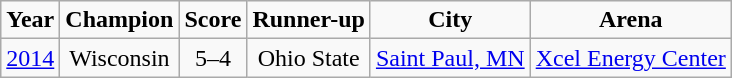<table class="wikitable sortable" style="text-align: center;">
<tr>
<td><strong>Year</strong></td>
<td><strong>Champion</strong></td>
<td><strong>Score</strong></td>
<td><strong>Runner-up</strong></td>
<td><strong>City</strong></td>
<td><strong>Arena</strong></td>
</tr>
<tr>
<td><a href='#'>2014</a></td>
<td>Wisconsin</td>
<td>5–4</td>
<td>Ohio State</td>
<td><a href='#'>Saint Paul, MN</a></td>
<td><a href='#'>Xcel Energy Center</a></td>
</tr>
</table>
